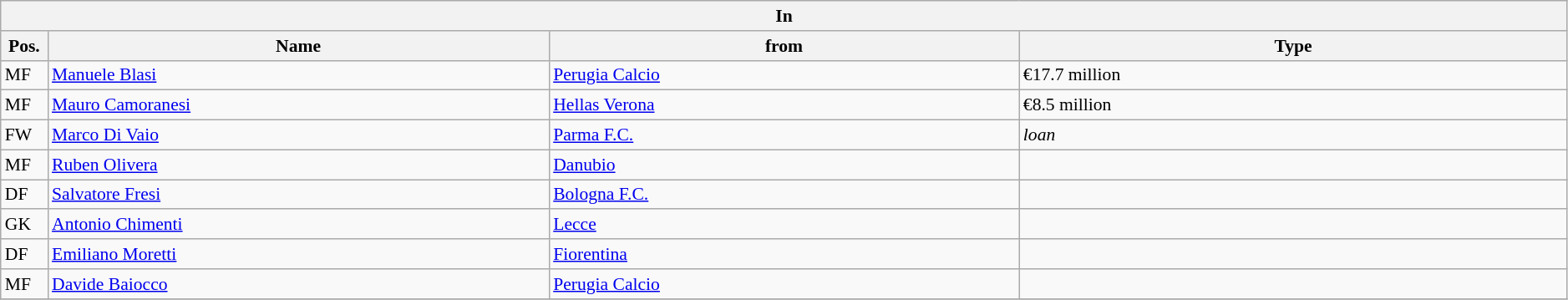<table class="wikitable" style="font-size:90%;width:99%;">
<tr>
<th colspan="4">In</th>
</tr>
<tr>
<th width=3%>Pos.</th>
<th width=32%>Name</th>
<th width=30%>from</th>
<th width=35%>Type</th>
</tr>
<tr>
<td>MF</td>
<td><a href='#'>Manuele Blasi</a></td>
<td><a href='#'>Perugia Calcio</a></td>
<td>€17.7 million</td>
</tr>
<tr>
<td>MF</td>
<td><a href='#'>Mauro Camoranesi</a></td>
<td><a href='#'>Hellas Verona</a></td>
<td>€8.5 million</td>
</tr>
<tr>
<td>FW</td>
<td><a href='#'>Marco Di Vaio</a></td>
<td><a href='#'>Parma F.C.</a></td>
<td><em>loan</em></td>
</tr>
<tr>
<td>MF</td>
<td><a href='#'>Ruben Olivera</a></td>
<td><a href='#'>Danubio</a></td>
<td></td>
</tr>
<tr>
<td>DF</td>
<td><a href='#'>Salvatore Fresi</a></td>
<td><a href='#'>Bologna F.C.</a></td>
<td></td>
</tr>
<tr>
<td>GK</td>
<td><a href='#'>Antonio Chimenti</a></td>
<td><a href='#'>Lecce</a></td>
<td></td>
</tr>
<tr>
<td>DF</td>
<td><a href='#'>Emiliano Moretti</a></td>
<td><a href='#'>Fiorentina</a></td>
<td></td>
</tr>
<tr>
<td>MF</td>
<td><a href='#'>Davide Baiocco</a></td>
<td><a href='#'>Perugia Calcio</a></td>
<td></td>
</tr>
<tr>
</tr>
</table>
